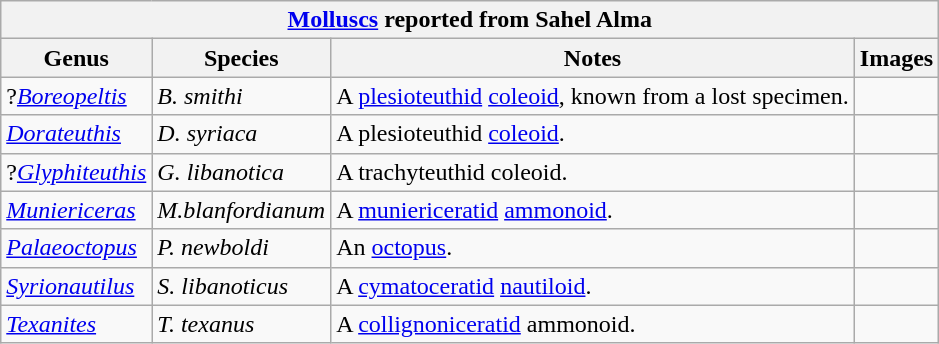<table class="wikitable" align="center">
<tr>
<th colspan="4" align="center"><strong><a href='#'>Molluscs</a> reported from Sahel Alma</strong></th>
</tr>
<tr>
<th>Genus</th>
<th>Species</th>
<th>Notes</th>
<th>Images</th>
</tr>
<tr>
<td>?<em><a href='#'>Boreopeltis</a></em></td>
<td><em>B. smithi</em></td>
<td>A <a href='#'>plesioteuthid</a> <a href='#'>coleoid</a>, known from a lost specimen.</td>
<td></td>
</tr>
<tr>
<td><em><a href='#'>Dorateuthis</a></em></td>
<td><em>D. syriaca</em></td>
<td>A plesioteuthid <a href='#'>coleoid</a>.</td>
<td></td>
</tr>
<tr>
<td>?<em><a href='#'>Glyphiteuthis</a></em></td>
<td><em>G. libanotica</em></td>
<td>A trachyteuthid coleoid.</td>
<td></td>
</tr>
<tr>
<td><em><a href='#'>Muniericeras</a></em></td>
<td><em>M.blanfordianum</em></td>
<td>A <a href='#'>muniericeratid</a> <a href='#'>ammonoid</a>.</td>
<td></td>
</tr>
<tr>
<td><em><a href='#'>Palaeoctopus</a></em></td>
<td><em>P. newboldi</em></td>
<td>An <a href='#'>octopus</a>.</td>
<td></td>
</tr>
<tr>
<td><em><a href='#'>Syrionautilus</a></em></td>
<td><em>S. libanoticus</em></td>
<td>A <a href='#'>cymatoceratid</a> <a href='#'>nautiloid</a>.</td>
<td></td>
</tr>
<tr>
<td><em><a href='#'>Texanites</a></em></td>
<td><em>T. texanus</em></td>
<td>A <a href='#'>collignoniceratid</a> ammonoid.</td>
<td></td>
</tr>
</table>
